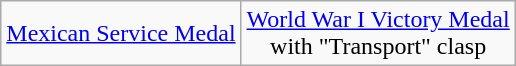<table class="wikitable" style="margin:1em auto; text-align:center;">
<tr>
<td><a href='#'>Mexican Service Medal</a></td>
<td><a href='#'>World War I Victory Medal</a><br>with "Transport" clasp</td>
</tr>
</table>
